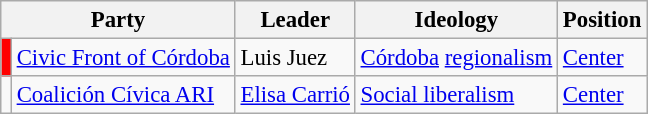<table class="wikitable" style="font-size:95%">
<tr>
<th colspan=2>Party</th>
<th>Leader</th>
<th>Ideology</th>
<th>Position</th>
</tr>
<tr>
<td bgcolor="#FF0000"></td>
<td><a href='#'>Civic Front of Córdoba</a></td>
<td>Luis Juez</td>
<td><a href='#'>Córdoba</a> <a href='#'>regionalism</a></td>
<td><a href='#'>Center</a></td>
</tr>
<tr>
<td bgcolor=></td>
<td><a href='#'>Coalición Cívica ARI</a></td>
<td><a href='#'>Elisa Carrió</a></td>
<td><a href='#'>Social liberalism</a></td>
<td><a href='#'>Center</a></td>
</tr>
</table>
